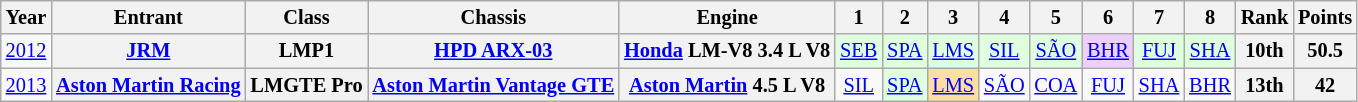<table class="wikitable" style="text-align:center; font-size:85%">
<tr>
<th>Year</th>
<th>Entrant</th>
<th>Class</th>
<th>Chassis</th>
<th>Engine</th>
<th>1</th>
<th>2</th>
<th>3</th>
<th>4</th>
<th>5</th>
<th>6</th>
<th>7</th>
<th>8</th>
<th>Rank</th>
<th>Points</th>
</tr>
<tr>
<td><a href='#'>2012</a></td>
<th nowrap><a href='#'>JRM</a></th>
<th>LMP1</th>
<th nowrap><a href='#'>HPD ARX-03</a></th>
<th nowrap><a href='#'>Honda</a> LM-V8 3.4 L V8</th>
<td style="background:#DFFFDF;"><a href='#'>SEB</a><br></td>
<td style="background:#DFFFDF;"><a href='#'>SPA</a><br></td>
<td style="background:#DFFFDF;"><a href='#'>LMS</a><br></td>
<td style="background:#DFFFDF;"><a href='#'>SIL</a><br></td>
<td style="background:#DFFFDF;"><a href='#'>SÃO</a><br></td>
<td style="background:#EFCFFF;"><a href='#'>BHR</a><br></td>
<td style="background:#DFFFDF;"><a href='#'>FUJ</a><br></td>
<td style="background:#DFFFDF;"><a href='#'>SHA</a><br></td>
<th>10th</th>
<th>50.5</th>
</tr>
<tr>
<td><a href='#'>2013</a></td>
<th nowrap><a href='#'>Aston Martin Racing</a></th>
<th nowrap>LMGTE Pro</th>
<th nowrap><a href='#'>Aston Martin Vantage GTE</a></th>
<th nowrap><a href='#'>Aston Martin</a> 4.5 L V8</th>
<td><a href='#'>SIL</a></td>
<td style="background:#DFFFDF;"><a href='#'>SPA</a><br></td>
<td style="background:#FFDF9F;"><a href='#'>LMS</a><br></td>
<td><a href='#'>SÃO</a></td>
<td><a href='#'>COA</a></td>
<td><a href='#'>FUJ</a></td>
<td><a href='#'>SHA</a></td>
<td><a href='#'>BHR</a></td>
<th>13th</th>
<th>42</th>
</tr>
</table>
